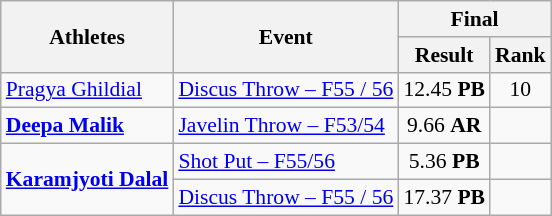<table class="wikitable" style="text-align:center; font-size:90%">
<tr>
<th rowspan=2>Athletes</th>
<th rowspan=2>Event</th>
<th colspan=2>Final</th>
</tr>
<tr>
<th>Result</th>
<th>Rank</th>
</tr>
<tr>
<td align=left><a href='#'>Pragya Ghildial</a></td>
<td align=left><a href='#'>Discus Throw – F55 / 56</a></td>
<td>12.45 <strong>PB</strong></td>
<td>10</td>
</tr>
<tr>
<td align=left><strong><a href='#'>Deepa Malik</a></strong></td>
<td align=left><a href='#'>Javelin Throw – F53/54</a></td>
<td>9.66 <strong>AR</strong></td>
<td></td>
</tr>
<tr>
<td align=left rowspan=2><strong><a href='#'>Karamjyoti Dalal</a></strong></td>
<td align=left><a href='#'>Shot Put – F55/56</a></td>
<td>5.36 <strong>PB</strong></td>
<td></td>
</tr>
<tr>
<td align=left><a href='#'>Discus Throw – F55 / 56</a></td>
<td>17.37 <strong>PB</strong></td>
<td></td>
</tr>
</table>
